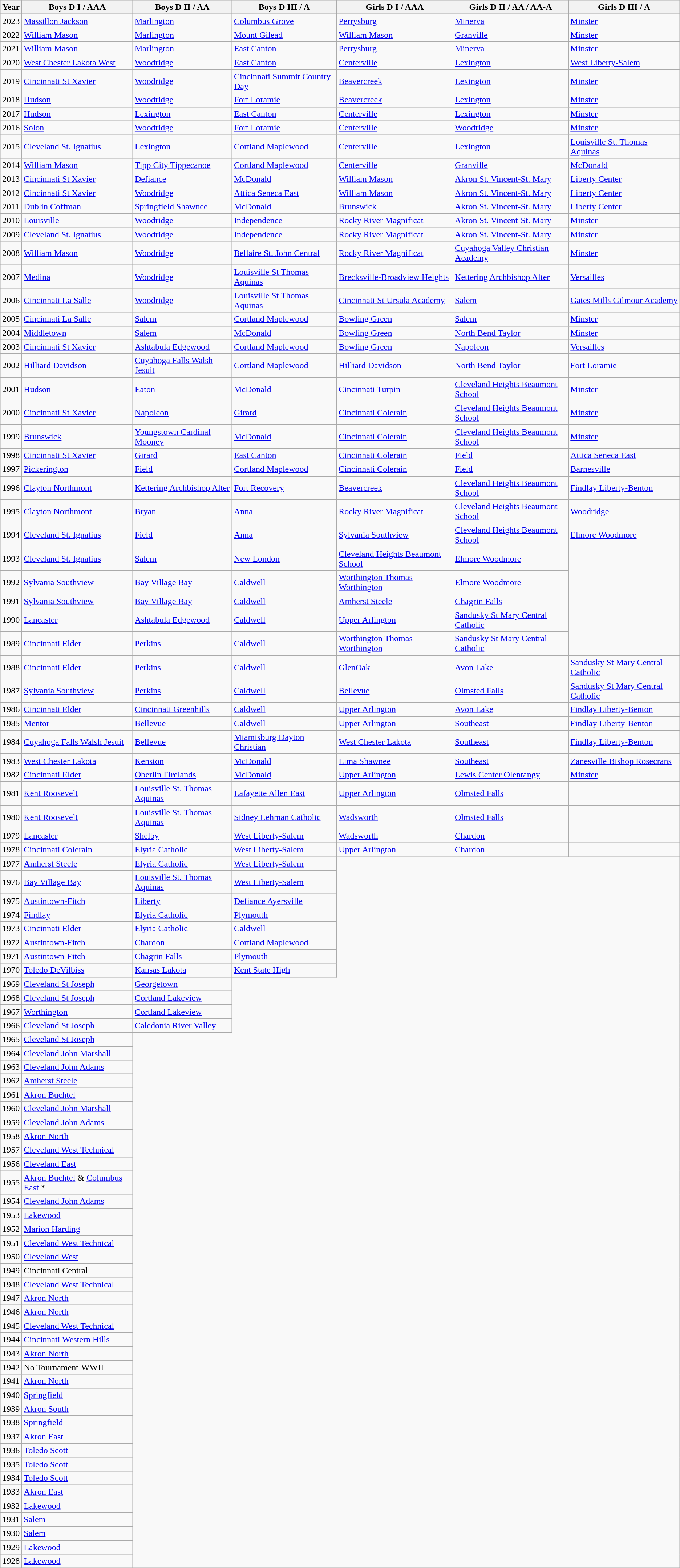<table class="wikitable">
<tr>
<th>Year</th>
<th>Boys D I / AAA</th>
<th>Boys D II / AA</th>
<th>Boys D III / A</th>
<th>Girls D I / AAA</th>
<th>Girls D II / AA / AA-A</th>
<th>Girls D III / A</th>
</tr>
<tr>
<td>2023</td>
<td><a href='#'>Massillon Jackson</a></td>
<td><a href='#'>Marlington</a></td>
<td><a href='#'>Columbus Grove</a></td>
<td><a href='#'>Perrysburg</a></td>
<td><a href='#'>Minerva</a></td>
<td><a href='#'>Minster</a></td>
</tr>
<tr>
<td>2022</td>
<td><a href='#'>William Mason</a></td>
<td><a href='#'>Marlington</a></td>
<td><a href='#'>Mount Gilead</a></td>
<td><a href='#'>William Mason</a></td>
<td><a href='#'>Granville</a></td>
<td><a href='#'>Minster</a></td>
</tr>
<tr>
<td>2021</td>
<td><a href='#'>William Mason</a></td>
<td><a href='#'>Marlington</a></td>
<td><a href='#'>East Canton</a></td>
<td><a href='#'>Perrysburg</a></td>
<td><a href='#'>Minerva</a></td>
<td><a href='#'>Minster</a></td>
</tr>
<tr>
<td>2020</td>
<td><a href='#'>West Chester Lakota West</a></td>
<td><a href='#'>Woodridge</a></td>
<td><a href='#'>East Canton</a></td>
<td><a href='#'>Centerville</a></td>
<td><a href='#'>Lexington</a></td>
<td><a href='#'>West Liberty-Salem</a></td>
</tr>
<tr>
<td>2019</td>
<td><a href='#'>Cincinnati St Xavier</a></td>
<td><a href='#'>Woodridge</a></td>
<td><a href='#'>Cincinnati Summit Country Day</a></td>
<td><a href='#'>Beavercreek</a></td>
<td><a href='#'>Lexington</a></td>
<td><a href='#'>Minster</a></td>
</tr>
<tr>
<td>2018</td>
<td><a href='#'>Hudson</a></td>
<td><a href='#'>Woodridge</a></td>
<td><a href='#'>Fort Loramie</a></td>
<td><a href='#'>Beavercreek</a></td>
<td><a href='#'>Lexington</a></td>
<td><a href='#'>Minster</a></td>
</tr>
<tr>
<td>2017</td>
<td><a href='#'>Hudson</a></td>
<td><a href='#'>Lexington</a></td>
<td><a href='#'>East Canton</a></td>
<td><a href='#'>Centerville</a></td>
<td><a href='#'>Lexington</a></td>
<td><a href='#'>Minster</a></td>
</tr>
<tr>
<td>2016</td>
<td><a href='#'>Solon</a></td>
<td><a href='#'>Woodridge</a></td>
<td><a href='#'>Fort Loramie</a></td>
<td><a href='#'>Centerville</a></td>
<td><a href='#'>Woodridge</a></td>
<td><a href='#'>Minster</a></td>
</tr>
<tr>
<td>2015</td>
<td><a href='#'>Cleveland St. Ignatius</a></td>
<td><a href='#'>Lexington</a></td>
<td><a href='#'>Cortland Maplewood</a></td>
<td><a href='#'>Centerville</a></td>
<td><a href='#'>Lexington</a></td>
<td><a href='#'>Louisville St. Thomas Aquinas</a></td>
</tr>
<tr>
<td>2014</td>
<td><a href='#'>William Mason</a></td>
<td><a href='#'>Tipp City Tippecanoe</a></td>
<td><a href='#'>Cortland Maplewood</a></td>
<td><a href='#'>Centerville</a></td>
<td><a href='#'>Granville</a></td>
<td><a href='#'>McDonald</a></td>
</tr>
<tr>
<td>2013</td>
<td><a href='#'>Cincinnati St Xavier</a></td>
<td><a href='#'>Defiance</a></td>
<td><a href='#'>McDonald</a></td>
<td><a href='#'>William Mason</a></td>
<td><a href='#'>Akron St. Vincent-St. Mary</a></td>
<td><a href='#'>Liberty Center</a></td>
</tr>
<tr>
<td>2012</td>
<td><a href='#'>Cincinnati St Xavier</a></td>
<td><a href='#'>Woodridge</a></td>
<td><a href='#'>Attica Seneca East</a></td>
<td><a href='#'>William Mason</a></td>
<td><a href='#'>Akron St. Vincent-St. Mary</a></td>
<td><a href='#'>Liberty Center</a></td>
</tr>
<tr>
<td>2011</td>
<td><a href='#'>Dublin Coffman</a></td>
<td><a href='#'>Springfield Shawnee</a></td>
<td><a href='#'>McDonald</a></td>
<td><a href='#'>Brunswick</a></td>
<td><a href='#'>Akron St. Vincent-St. Mary</a></td>
<td><a href='#'>Liberty Center</a></td>
</tr>
<tr>
<td>2010</td>
<td><a href='#'>Louisville</a></td>
<td><a href='#'>Woodridge</a></td>
<td><a href='#'>Independence</a></td>
<td><a href='#'>Rocky River Magnificat</a></td>
<td><a href='#'>Akron St. Vincent-St. Mary</a></td>
<td><a href='#'>Minster</a></td>
</tr>
<tr>
<td>2009</td>
<td><a href='#'>Cleveland St. Ignatius</a></td>
<td><a href='#'>Woodridge</a></td>
<td><a href='#'>Independence</a></td>
<td><a href='#'>Rocky River Magnificat</a></td>
<td><a href='#'>Akron St. Vincent-St. Mary</a></td>
<td><a href='#'>Minster</a></td>
</tr>
<tr>
<td>2008</td>
<td><a href='#'>William Mason</a></td>
<td><a href='#'>Woodridge</a></td>
<td><a href='#'>Bellaire St. John Central</a></td>
<td><a href='#'>Rocky River Magnificat</a></td>
<td><a href='#'>Cuyahoga Valley Christian Academy</a></td>
<td><a href='#'>Minster</a></td>
</tr>
<tr>
<td>2007</td>
<td><a href='#'>Medina</a></td>
<td><a href='#'>Woodridge</a></td>
<td><a href='#'>Louisville St Thomas Aquinas</a></td>
<td><a href='#'>Brecksville-Broadview Heights</a></td>
<td><a href='#'>Kettering Archbishop Alter</a></td>
<td><a href='#'>Versailles</a></td>
</tr>
<tr>
<td>2006</td>
<td><a href='#'>Cincinnati La Salle</a></td>
<td><a href='#'>Woodridge</a></td>
<td><a href='#'>Louisville St Thomas Aquinas</a></td>
<td><a href='#'>Cincinnati St Ursula Academy</a></td>
<td><a href='#'>Salem</a></td>
<td><a href='#'>Gates Mills Gilmour Academy</a></td>
</tr>
<tr>
<td>2005</td>
<td><a href='#'>Cincinnati La Salle</a></td>
<td><a href='#'>Salem</a></td>
<td><a href='#'>Cortland Maplewood</a></td>
<td><a href='#'>Bowling Green</a></td>
<td><a href='#'>Salem</a></td>
<td><a href='#'>Minster</a></td>
</tr>
<tr>
<td>2004</td>
<td><a href='#'>Middletown</a></td>
<td><a href='#'>Salem</a></td>
<td><a href='#'>McDonald</a></td>
<td><a href='#'>Bowling Green</a></td>
<td><a href='#'>North Bend Taylor</a></td>
<td><a href='#'>Minster</a></td>
</tr>
<tr>
<td>2003</td>
<td><a href='#'>Cincinnati St Xavier</a></td>
<td><a href='#'>Ashtabula Edgewood</a></td>
<td><a href='#'>Cortland Maplewood</a></td>
<td><a href='#'>Bowling Green</a></td>
<td><a href='#'>Napoleon</a></td>
<td><a href='#'>Versailles</a></td>
</tr>
<tr>
<td>2002</td>
<td><a href='#'>Hilliard Davidson</a></td>
<td><a href='#'>Cuyahoga Falls Walsh Jesuit</a></td>
<td><a href='#'>Cortland Maplewood</a></td>
<td><a href='#'>Hilliard Davidson</a></td>
<td><a href='#'>North Bend Taylor</a></td>
<td><a href='#'>Fort Loramie</a></td>
</tr>
<tr>
<td>2001</td>
<td><a href='#'>Hudson</a></td>
<td><a href='#'>Eaton</a></td>
<td><a href='#'>McDonald</a></td>
<td><a href='#'>Cincinnati Turpin</a></td>
<td><a href='#'>Cleveland Heights Beaumont School</a></td>
<td><a href='#'>Minster</a></td>
</tr>
<tr>
<td>2000</td>
<td><a href='#'>Cincinnati St Xavier</a></td>
<td><a href='#'>Napoleon</a></td>
<td><a href='#'>Girard</a></td>
<td><a href='#'>Cincinnati Colerain</a></td>
<td><a href='#'>Cleveland Heights Beaumont School</a></td>
<td><a href='#'>Minster</a></td>
</tr>
<tr>
<td>1999</td>
<td><a href='#'>Brunswick</a></td>
<td><a href='#'>Youngstown Cardinal Mooney</a></td>
<td><a href='#'>McDonald</a></td>
<td><a href='#'>Cincinnati Colerain</a></td>
<td><a href='#'>Cleveland Heights Beaumont School</a></td>
<td><a href='#'>Minster</a></td>
</tr>
<tr>
<td>1998</td>
<td><a href='#'>Cincinnati St Xavier</a></td>
<td><a href='#'>Girard</a></td>
<td><a href='#'>East Canton</a></td>
<td><a href='#'>Cincinnati Colerain</a></td>
<td><a href='#'>Field</a></td>
<td><a href='#'>Attica Seneca East</a></td>
</tr>
<tr>
<td>1997</td>
<td><a href='#'>Pickerington</a></td>
<td><a href='#'>Field</a></td>
<td><a href='#'>Cortland Maplewood</a></td>
<td><a href='#'>Cincinnati Colerain</a></td>
<td><a href='#'>Field</a></td>
<td><a href='#'>Barnesville</a></td>
</tr>
<tr>
<td>1996</td>
<td><a href='#'>Clayton Northmont</a></td>
<td><a href='#'>Kettering Archbishop Alter</a></td>
<td><a href='#'>Fort Recovery</a></td>
<td><a href='#'>Beavercreek</a></td>
<td><a href='#'>Cleveland Heights Beaumont School</a></td>
<td><a href='#'>Findlay Liberty-Benton</a></td>
</tr>
<tr>
<td>1995</td>
<td><a href='#'>Clayton Northmont</a></td>
<td><a href='#'>Bryan</a></td>
<td><a href='#'>Anna</a></td>
<td><a href='#'>Rocky River Magnificat</a></td>
<td><a href='#'>Cleveland Heights Beaumont School</a></td>
<td><a href='#'>Woodridge</a></td>
</tr>
<tr>
<td>1994</td>
<td><a href='#'>Cleveland St. Ignatius</a></td>
<td><a href='#'>Field</a></td>
<td><a href='#'>Anna</a></td>
<td><a href='#'>Sylvania Southview</a></td>
<td><a href='#'>Cleveland Heights Beaumont School</a></td>
<td><a href='#'>Elmore Woodmore</a></td>
</tr>
<tr>
<td>1993</td>
<td><a href='#'>Cleveland St. Ignatius</a></td>
<td><a href='#'>Salem</a></td>
<td><a href='#'>New London</a></td>
<td><a href='#'>Cleveland Heights Beaumont School</a></td>
<td><a href='#'>Elmore Woodmore</a></td>
</tr>
<tr>
<td>1992</td>
<td><a href='#'>Sylvania Southview</a></td>
<td><a href='#'>Bay Village Bay</a></td>
<td><a href='#'>Caldwell</a></td>
<td><a href='#'>Worthington Thomas Worthington</a></td>
<td><a href='#'>Elmore Woodmore</a></td>
</tr>
<tr>
<td>1991</td>
<td><a href='#'>Sylvania Southview</a></td>
<td><a href='#'>Bay Village Bay</a></td>
<td><a href='#'>Caldwell</a></td>
<td><a href='#'>Amherst Steele</a></td>
<td><a href='#'>Chagrin Falls</a></td>
</tr>
<tr>
<td>1990</td>
<td><a href='#'>Lancaster</a></td>
<td><a href='#'>Ashtabula Edgewood</a></td>
<td><a href='#'>Caldwell</a></td>
<td><a href='#'>Upper Arlington</a></td>
<td><a href='#'>Sandusky St Mary Central Catholic</a></td>
</tr>
<tr>
<td>1989</td>
<td><a href='#'>Cincinnati Elder</a></td>
<td><a href='#'>Perkins</a></td>
<td><a href='#'>Caldwell</a></td>
<td><a href='#'>Worthington Thomas Worthington</a></td>
<td><a href='#'>Sandusky St Mary Central Catholic</a></td>
</tr>
<tr>
<td>1988</td>
<td><a href='#'>Cincinnati Elder</a></td>
<td><a href='#'>Perkins</a></td>
<td><a href='#'>Caldwell</a></td>
<td><a href='#'>GlenOak</a></td>
<td><a href='#'>Avon Lake</a></td>
<td><a href='#'>Sandusky St Mary Central Catholic</a></td>
</tr>
<tr>
<td>1987</td>
<td><a href='#'>Sylvania Southview</a></td>
<td><a href='#'>Perkins</a></td>
<td><a href='#'>Caldwell</a></td>
<td><a href='#'>Bellevue</a></td>
<td><a href='#'>Olmsted Falls</a></td>
<td><a href='#'>Sandusky St Mary Central Catholic</a></td>
</tr>
<tr>
<td>1986</td>
<td><a href='#'>Cincinnati Elder</a></td>
<td><a href='#'>Cincinnati Greenhills</a></td>
<td><a href='#'>Caldwell</a></td>
<td><a href='#'>Upper Arlington</a></td>
<td><a href='#'>Avon Lake</a></td>
<td><a href='#'>Findlay Liberty-Benton</a></td>
</tr>
<tr>
<td>1985</td>
<td><a href='#'>Mentor</a></td>
<td><a href='#'>Bellevue</a></td>
<td><a href='#'>Caldwell</a></td>
<td><a href='#'>Upper Arlington</a></td>
<td><a href='#'>Southeast</a></td>
<td><a href='#'>Findlay Liberty-Benton</a></td>
</tr>
<tr>
<td>1984</td>
<td><a href='#'>Cuyahoga Falls Walsh Jesuit</a></td>
<td><a href='#'>Bellevue</a></td>
<td><a href='#'>Miamisburg Dayton Christian</a></td>
<td><a href='#'>West Chester Lakota</a></td>
<td><a href='#'>Southeast</a></td>
<td><a href='#'>Findlay Liberty-Benton</a></td>
</tr>
<tr>
<td>1983</td>
<td><a href='#'>West Chester Lakota</a></td>
<td><a href='#'>Kenston</a></td>
<td><a href='#'>McDonald</a></td>
<td><a href='#'>Lima Shawnee</a></td>
<td><a href='#'>Southeast</a></td>
<td><a href='#'>Zanesville Bishop Rosecrans</a></td>
</tr>
<tr>
<td>1982</td>
<td><a href='#'>Cincinnati Elder</a></td>
<td><a href='#'>Oberlin Firelands</a></td>
<td><a href='#'>McDonald</a></td>
<td><a href='#'>Upper Arlington</a></td>
<td><a href='#'>Lewis Center Olentangy</a></td>
<td><a href='#'>Minster</a></td>
</tr>
<tr>
<td>1981</td>
<td><a href='#'>Kent Roosevelt</a></td>
<td><a href='#'>Louisville St. Thomas Aquinas</a></td>
<td><a href='#'>Lafayette Allen East</a></td>
<td><a href='#'>Upper Arlington</a></td>
<td><a href='#'>Olmsted Falls</a></td>
<td></td>
</tr>
<tr>
<td>1980</td>
<td><a href='#'>Kent Roosevelt</a></td>
<td><a href='#'>Louisville St. Thomas Aquinas</a></td>
<td><a href='#'>Sidney Lehman Catholic</a></td>
<td><a href='#'>Wadsworth</a></td>
<td><a href='#'>Olmsted Falls</a></td>
<td></td>
</tr>
<tr>
<td>1979</td>
<td><a href='#'>Lancaster</a></td>
<td><a href='#'>Shelby</a></td>
<td><a href='#'>West Liberty-Salem</a></td>
<td><a href='#'>Wadsworth</a></td>
<td><a href='#'>Chardon</a></td>
<td></td>
</tr>
<tr>
<td>1978</td>
<td><a href='#'>Cincinnati Colerain</a></td>
<td><a href='#'>Elyria Catholic</a></td>
<td><a href='#'>West Liberty-Salem</a></td>
<td><a href='#'>Upper Arlington</a></td>
<td><a href='#'>Chardon</a></td>
<td></td>
</tr>
<tr>
<td>1977</td>
<td><a href='#'>Amherst Steele</a></td>
<td><a href='#'>Elyria Catholic</a></td>
<td><a href='#'>West Liberty-Salem</a></td>
</tr>
<tr>
<td>1976</td>
<td><a href='#'>Bay Village Bay</a></td>
<td><a href='#'>Louisville St. Thomas Aquinas</a></td>
<td><a href='#'>West Liberty-Salem</a></td>
</tr>
<tr>
<td>1975</td>
<td><a href='#'>Austintown-Fitch</a></td>
<td><a href='#'>Liberty</a></td>
<td><a href='#'>Defiance Ayersville</a></td>
</tr>
<tr>
<td>1974</td>
<td><a href='#'>Findlay</a></td>
<td><a href='#'>Elyria Catholic</a></td>
<td><a href='#'>Plymouth</a></td>
</tr>
<tr>
<td>1973</td>
<td><a href='#'>Cincinnati Elder</a></td>
<td><a href='#'>Elyria Catholic</a></td>
<td><a href='#'>Caldwell</a></td>
</tr>
<tr>
<td>1972</td>
<td><a href='#'>Austintown-Fitch</a></td>
<td><a href='#'>Chardon</a></td>
<td><a href='#'>Cortland Maplewood</a></td>
</tr>
<tr>
<td>1971</td>
<td><a href='#'>Austintown-Fitch</a></td>
<td><a href='#'>Chagrin Falls</a></td>
<td><a href='#'>Plymouth</a></td>
</tr>
<tr>
<td>1970</td>
<td><a href='#'>Toledo DeVilbiss</a></td>
<td><a href='#'>Kansas Lakota</a></td>
<td><a href='#'>Kent State High</a></td>
</tr>
<tr>
<td>1969</td>
<td><a href='#'>Cleveland St Joseph</a></td>
<td><a href='#'>Georgetown</a></td>
</tr>
<tr>
<td>1968</td>
<td><a href='#'>Cleveland St Joseph</a></td>
<td><a href='#'>Cortland Lakeview</a></td>
</tr>
<tr>
<td>1967</td>
<td><a href='#'>Worthington</a></td>
<td><a href='#'>Cortland Lakeview</a></td>
</tr>
<tr>
<td>1966</td>
<td><a href='#'>Cleveland St Joseph</a></td>
<td><a href='#'>Caledonia River Valley</a></td>
</tr>
<tr>
<td>1965</td>
<td><a href='#'>Cleveland St Joseph</a></td>
</tr>
<tr>
<td>1964</td>
<td><a href='#'>Cleveland John Marshall</a></td>
</tr>
<tr>
<td>1963</td>
<td><a href='#'>Cleveland John Adams</a></td>
</tr>
<tr>
<td>1962</td>
<td><a href='#'>Amherst Steele</a></td>
</tr>
<tr>
<td>1961</td>
<td><a href='#'>Akron Buchtel</a></td>
</tr>
<tr>
<td>1960</td>
<td><a href='#'>Cleveland John Marshall</a></td>
</tr>
<tr>
<td>1959</td>
<td><a href='#'>Cleveland John Adams</a></td>
</tr>
<tr>
<td>1958</td>
<td><a href='#'>Akron North</a></td>
</tr>
<tr>
<td>1957</td>
<td><a href='#'>Cleveland West Technical</a></td>
</tr>
<tr>
<td>1956</td>
<td><a href='#'>Cleveland East</a></td>
</tr>
<tr>
<td>1955</td>
<td><a href='#'>Akron Buchtel</a> & <a href='#'>Columbus East</a> *</td>
</tr>
<tr>
<td>1954</td>
<td><a href='#'>Cleveland John Adams</a></td>
</tr>
<tr>
<td>1953</td>
<td><a href='#'>Lakewood</a></td>
</tr>
<tr>
<td>1952</td>
<td><a href='#'>Marion Harding</a></td>
</tr>
<tr>
<td>1951</td>
<td><a href='#'>Cleveland West Technical</a></td>
</tr>
<tr>
<td>1950</td>
<td><a href='#'>Cleveland West</a></td>
</tr>
<tr>
<td>1949</td>
<td>Cincinnati Central</td>
</tr>
<tr>
<td>1948</td>
<td><a href='#'>Cleveland West Technical</a></td>
</tr>
<tr>
<td>1947</td>
<td><a href='#'>Akron North</a></td>
</tr>
<tr>
<td>1946</td>
<td><a href='#'>Akron North</a></td>
</tr>
<tr>
<td>1945</td>
<td><a href='#'>Cleveland West Technical</a></td>
</tr>
<tr>
<td>1944</td>
<td><a href='#'>Cincinnati Western Hills</a></td>
</tr>
<tr>
<td>1943</td>
<td><a href='#'>Akron North</a></td>
</tr>
<tr>
<td>1942</td>
<td>No Tournament-WWII</td>
</tr>
<tr>
<td>1941</td>
<td><a href='#'>Akron North</a></td>
</tr>
<tr>
<td>1940</td>
<td><a href='#'>Springfield</a></td>
</tr>
<tr>
<td>1939</td>
<td><a href='#'>Akron South</a></td>
</tr>
<tr>
<td>1938</td>
<td><a href='#'>Springfield</a></td>
</tr>
<tr>
<td>1937</td>
<td><a href='#'>Akron East</a></td>
</tr>
<tr>
<td>1936</td>
<td><a href='#'>Toledo Scott</a></td>
</tr>
<tr>
<td>1935</td>
<td><a href='#'>Toledo Scott</a></td>
</tr>
<tr>
<td>1934</td>
<td><a href='#'>Toledo Scott</a></td>
</tr>
<tr>
<td>1933</td>
<td><a href='#'>Akron East</a></td>
</tr>
<tr>
<td>1932</td>
<td><a href='#'>Lakewood</a></td>
</tr>
<tr>
<td>1931</td>
<td><a href='#'>Salem</a></td>
</tr>
<tr>
<td>1930</td>
<td><a href='#'>Salem</a></td>
</tr>
<tr>
<td>1929</td>
<td><a href='#'>Lakewood</a></td>
</tr>
<tr>
<td>1928</td>
<td><a href='#'>Lakewood</a></td>
</tr>
</table>
